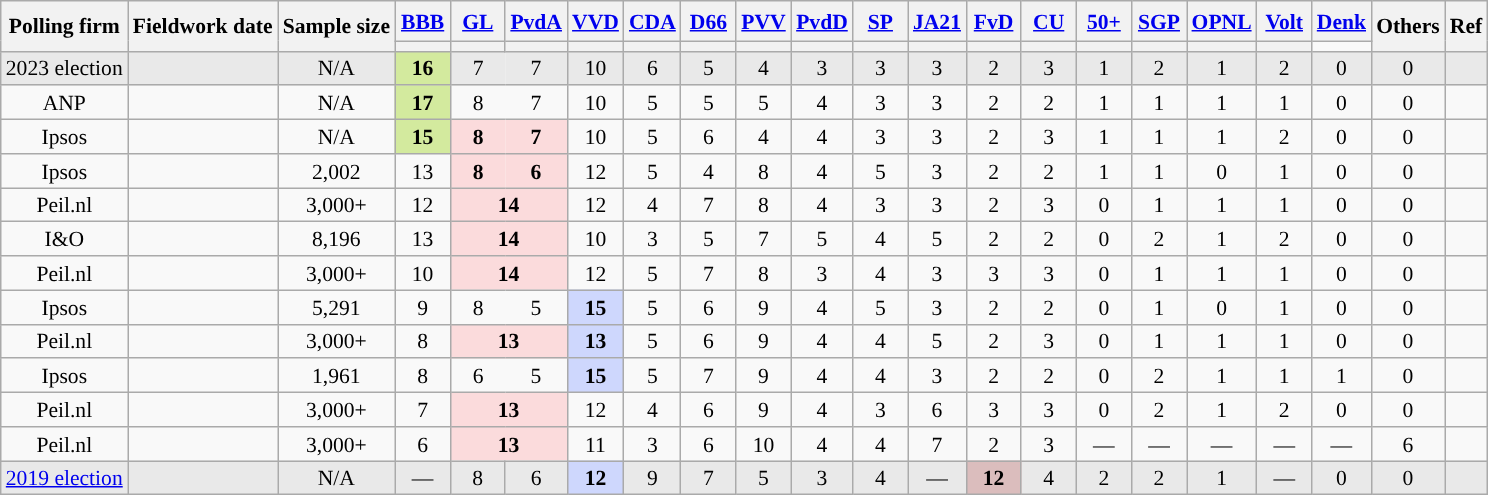<table class="wikitable sortable tpl-blanktable" style="text-align:center;font-size:90%;line-height:16px;">
<tr>
<th rowspan="2">Polling firm</th>
<th rowspan="2">Fieldwork date</th>
<th rowspan="2">Sample size</th>
<th class="unsortable" style="width:30px; height:20px;"><a href='#'>BBB</a></th>
<th class="unsortable" style="width:30px;"><a href='#'>GL</a></th>
<th class="unsortable" style="width:30px;"><a href='#'>PvdA</a></th>
<th class="unsortable" style="width:30px;"><a href='#'>VVD</a></th>
<th class="unsortable" style="width:30px;"><a href='#'>CDA</a></th>
<th class="unsortable" style="width:30px;"><a href='#'>D66</a></th>
<th class="unsortable" style="width:30px;"><a href='#'>PVV</a></th>
<th class="unsortable" style="width:30px;"><a href='#'>PvdD</a></th>
<th class="unsortable" style="width:30px;"><a href='#'>SP</a></th>
<th class="unsortable" style="width:30px;"><a href='#'>JA21</a></th>
<th class="unsortable" style="width:30px;"><a href='#'>FvD</a></th>
<th class="unsortable" style="width:30px;"><a href='#'>CU</a></th>
<th class="unsortable" style="width:30px;"><a href='#'>50+</a></th>
<th class="unsortable" style="width:30px;"><a href='#'>SGP</a></th>
<th class="unsortable" style="width:30px;"><a href='#'>OPNL</a></th>
<th class="unsortable" style="width:30px;"><a href='#'>Volt</a></th>
<th class="unsortable" style="width:30px;"><a href='#'>Denk</a></th>
<th class="unsortable" style="width:30px;" rowspan="2">Others</th>
<th rowspan="2">Ref</th>
</tr>
<tr>
<th data-sort-type="number" style="background:"></th>
<th data-sort-type="number" style="background:"></th>
<th data-sort-type="number" style="background:"></th>
<th data-sort-type="number" style="background:"></th>
<th data-sort-type="number" style="background:"></th>
<th data-sort-type="number" style="background:"></th>
<th data-sort-type="number" style="background:"></th>
<th data-sort-type="number" style="background:"></th>
<th data-sort-type="number" style="background:"></th>
<th data-sort-type="number" style="background:"></th>
<th data-sort-type="number" style="background:"></th>
<th data-sort-type="number" style="background:"></th>
<th data-sort-type="number" style="background:"></th>
<th data-sort-type="number" style="background:"></th>
<th data-sort-type="number" style="background:"></th>
<th data-sort-type="number" style="background:"></th>
</tr>
<tr style="background:#E9E9E9;">
<td>2023 election</td>
<td></td>
<td>N/A</td>
<td style="background:#d3ea9e;"><strong>16</strong></td>
<td style="border-right:none;">7</td>
<td style="border-left:none;">7</td>
<td>10</td>
<td>6</td>
<td>5</td>
<td>4</td>
<td>3</td>
<td>3</td>
<td>3</td>
<td>2</td>
<td>3</td>
<td>1</td>
<td>2</td>
<td>1</td>
<td>2</td>
<td>0</td>
<td>0</td>
<td></td>
</tr>
<tr>
<td>ANP</td>
<td></td>
<td>N/A</td>
<td style="background:#d3ea9e;"><strong>17</strong></td>
<td style="border-right:none;">8</td>
<td style="border-left:none;">7</td>
<td>10</td>
<td>5</td>
<td>5</td>
<td>5</td>
<td>4</td>
<td>3</td>
<td>3</td>
<td>2</td>
<td>2</td>
<td>1</td>
<td>1</td>
<td>1</td>
<td>1</td>
<td>0</td>
<td>0</td>
<td></td>
</tr>
<tr>
<td>Ipsos</td>
<td></td>
<td>N/A</td>
<td style="background:#d3ea9e;"><strong>15</strong></td>
<td style="border-right:none; background:#fbdbdc;"><strong>8</strong></td>
<td style="border-left:none; background:#fbdbdc;"><strong>7</strong></td>
<td>10</td>
<td>5</td>
<td>6</td>
<td>4</td>
<td>4</td>
<td>3</td>
<td>3</td>
<td>2</td>
<td>3</td>
<td>1</td>
<td>1</td>
<td>1</td>
<td>2</td>
<td>0</td>
<td>0</td>
<td></td>
</tr>
<tr>
<td>Ipsos</td>
<td></td>
<td>2,002</td>
<td>13</td>
<td style="border-right:none; background:#fbdbdc;"><strong>8</strong></td>
<td style="border-left:none; background:#fbdbdc;"><strong>6</strong></td>
<td>12</td>
<td>5</td>
<td>4</td>
<td>8</td>
<td>4</td>
<td>5</td>
<td>3</td>
<td>2</td>
<td>2</td>
<td>1</td>
<td>1</td>
<td>0</td>
<td>1</td>
<td>0</td>
<td>0</td>
<td></td>
</tr>
<tr>
<td>Peil.nl</td>
<td></td>
<td>3,000+</td>
<td>12</td>
<td colspan="2" style="background:#fbdbdc;"><strong>14</strong></td>
<td>12</td>
<td>4</td>
<td>7</td>
<td>8</td>
<td>4</td>
<td>3</td>
<td>3</td>
<td>2</td>
<td>3</td>
<td>0</td>
<td>1</td>
<td>1</td>
<td>1</td>
<td>0</td>
<td>0</td>
<td></td>
</tr>
<tr>
<td>I&O</td>
<td></td>
<td>8,196</td>
<td>13</td>
<td colspan="2" style="background:#fbdbdc;"><strong>14</strong></td>
<td>10</td>
<td>3</td>
<td>5</td>
<td>7</td>
<td>5</td>
<td>4</td>
<td>5</td>
<td>2</td>
<td>2</td>
<td>0</td>
<td>2</td>
<td>1</td>
<td>2</td>
<td>0</td>
<td>0</td>
<td></td>
</tr>
<tr>
<td>Peil.nl</td>
<td></td>
<td>3,000+</td>
<td>10</td>
<td colspan="2" style="background:#fbdbdc;"><strong>14</strong></td>
<td>12</td>
<td>5</td>
<td>7</td>
<td>8</td>
<td>3</td>
<td>4</td>
<td>3</td>
<td>3</td>
<td>3</td>
<td>0</td>
<td>1</td>
<td>1</td>
<td>1</td>
<td>0</td>
<td>0</td>
<td></td>
</tr>
<tr>
<td>Ipsos</td>
<td></td>
<td>5,291</td>
<td>9</td>
<td style="border-right:none;">8</td>
<td style="border-left:none;">5</td>
<td style="background:#CED7FD;"><strong>15</strong></td>
<td>5</td>
<td>6</td>
<td>9</td>
<td>4</td>
<td>5</td>
<td>3</td>
<td>2</td>
<td>2</td>
<td>0</td>
<td>1</td>
<td>0</td>
<td>1</td>
<td>0</td>
<td>0</td>
<td></td>
</tr>
<tr>
<td>Peil.nl</td>
<td></td>
<td>3,000+</td>
<td>8</td>
<td colspan="2" style="background:#fbdbdc;"><strong>13</strong></td>
<td style="background:#CED7FD;"><strong>13</strong></td>
<td>5</td>
<td>6</td>
<td>9</td>
<td>4</td>
<td>4</td>
<td>5</td>
<td>2</td>
<td>3</td>
<td>0</td>
<td>1</td>
<td>1</td>
<td>1</td>
<td>0</td>
<td>0</td>
<td></td>
</tr>
<tr>
<td>Ipsos</td>
<td></td>
<td>1,961</td>
<td>8</td>
<td style="border-right:none;">6</td>
<td style="border-left:none;">5</td>
<td style="background:#CED7FD;"><strong>15</strong></td>
<td>5</td>
<td>7</td>
<td>9</td>
<td>4</td>
<td>4</td>
<td>3</td>
<td>2</td>
<td>2</td>
<td>0</td>
<td>2</td>
<td>1</td>
<td>1</td>
<td>1</td>
<td>0</td>
<td></td>
</tr>
<tr>
<td>Peil.nl</td>
<td></td>
<td>3,000+</td>
<td>7</td>
<td colspan="2" style="background:#fbdbdc;"><strong>13</strong></td>
<td>12</td>
<td>4</td>
<td>6</td>
<td>9</td>
<td>4</td>
<td>3</td>
<td>6</td>
<td>3</td>
<td>3</td>
<td>0</td>
<td>2</td>
<td>1</td>
<td>2</td>
<td>0</td>
<td>0</td>
<td></td>
</tr>
<tr>
<td>Peil.nl</td>
<td></td>
<td>3,000+</td>
<td>6</td>
<td colspan="2" style="background:#fbdbdc;"><strong>13</strong></td>
<td>11</td>
<td>3</td>
<td>6</td>
<td>10</td>
<td>4</td>
<td>4</td>
<td>7</td>
<td>2</td>
<td>3</td>
<td>—</td>
<td>—</td>
<td>—</td>
<td>—</td>
<td>—</td>
<td>6</td>
<td></td>
</tr>
<tr style="background:#E9E9E9;">
<td><a href='#'>2019 election</a></td>
<td></td>
<td>N/A</td>
<td>—</td>
<td>8</td>
<td>6</td>
<td style="background:#CED7FD;"><strong>12</strong></td>
<td>9</td>
<td>7</td>
<td>5</td>
<td>3</td>
<td>4</td>
<td>—</td>
<td style="background:#DBBDBD;"><strong>12</strong></td>
<td>4</td>
<td>2</td>
<td>2</td>
<td>1</td>
<td>—</td>
<td>0</td>
<td>0</td>
<td></td>
</tr>
</table>
